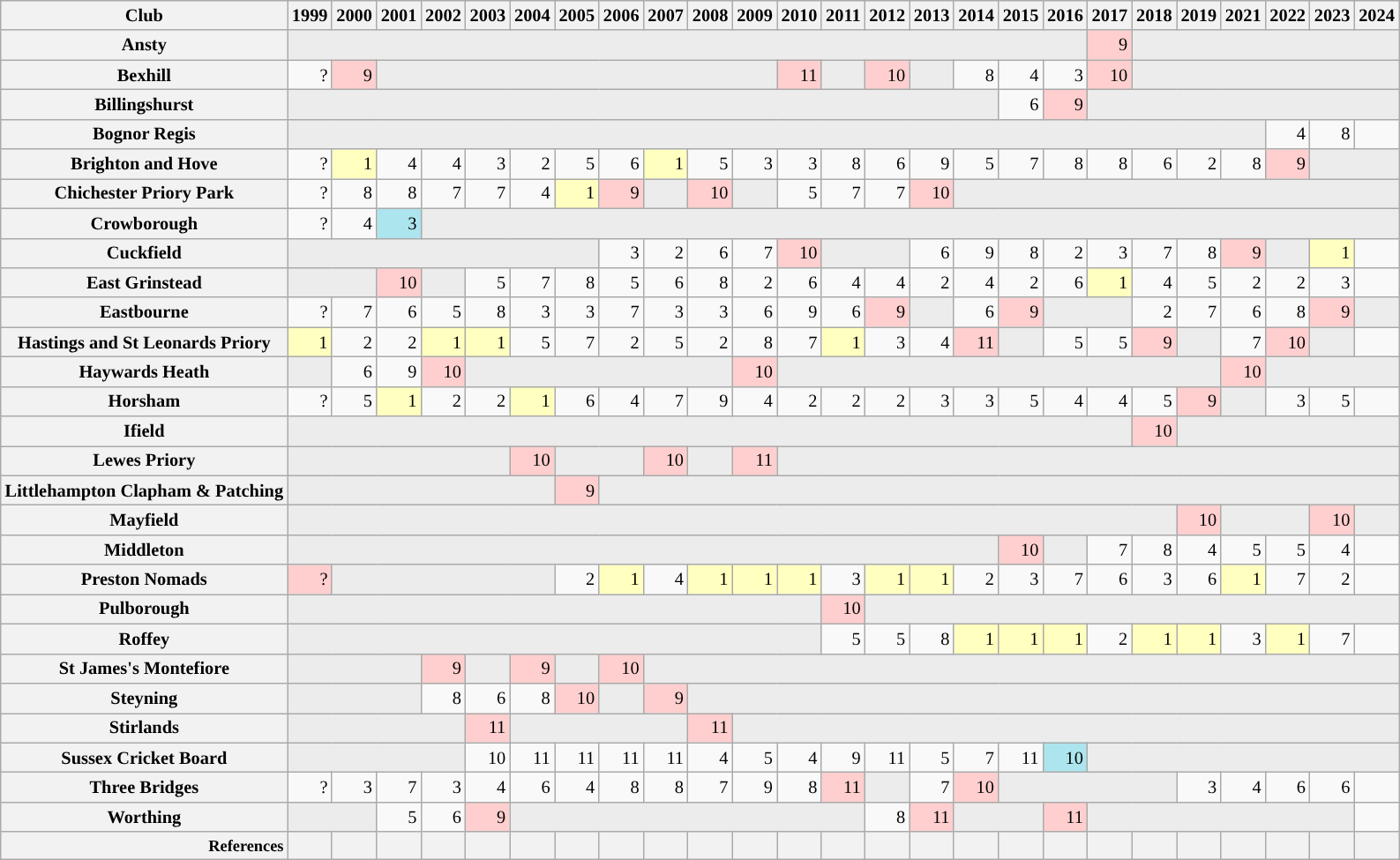<table class="wikitable plainrowheaders" style="font-size:85%; text-align: right;">
<tr>
<th scope="col">Club</th>
<th scope="col">1999</th>
<th scope="col">2000</th>
<th scope="col">2001</th>
<th scope="col">2002</th>
<th scope="col">2003</th>
<th scope="col">2004</th>
<th scope="col">2005</th>
<th scope="col">2006</th>
<th scope="col">2007</th>
<th scope="col">2008</th>
<th scope="col">2009</th>
<th scope="col">2010</th>
<th scope="col">2011</th>
<th scope="col">2012</th>
<th scope="col">2013</th>
<th scope="col">2014</th>
<th scope="col">2015</th>
<th scope="col">2016</th>
<th scope="col">2017</th>
<th scope="col">2018</th>
<th scope="col">2019</th>
<th scope="col">2021</th>
<th scope="col">2022</th>
<th scope="col">2023</th>
<th scope="col">2024</th>
</tr>
<tr>
<th scope="row">Ansty</th>
<td bgcolor="#ececec" colspan="18"></td>
<td bgcolor="#ffcfcf">9</td>
<td bgcolor="#ececec" colspan="6"></td>
</tr>
<tr>
<th scope="row">Bexhill</th>
<td>?</td>
<td bgcolor="#ffcfcf">9</td>
<td bgcolor="#ececec" colspan="9"></td>
<td bgcolor="#ffcfcf">11</td>
<td bgcolor="#ececec"></td>
<td bgcolor="#ffcfcf">10</td>
<td bgcolor="#ececec"></td>
<td>8</td>
<td>4</td>
<td>3</td>
<td bgcolor="#ffcfcf">10</td>
<td bgcolor="#ececec" colspan="6"></td>
</tr>
<tr>
<th scope="row">Billingshurst</th>
<td bgcolor="#ececec" colspan="16"></td>
<td>6</td>
<td bgcolor="#ffcfcf">9</td>
<td bgcolor="#ececec" colspan="7"></td>
</tr>
<tr>
<th scope="row">Bognor Regis</th>
<td bgcolor="#ececec" colspan="22"></td>
<td>4</td>
<td>8</td>
<td></td>
</tr>
<tr>
<th scope="row">Brighton and Hove</th>
<td style="text-align: right;">?</td>
<td bgcolor="#ffffbf">1</td>
<td>4</td>
<td>4</td>
<td>3</td>
<td>2</td>
<td>5</td>
<td>6</td>
<td bgcolor="#ffffbf">1</td>
<td>5</td>
<td>3</td>
<td>3</td>
<td>8</td>
<td>6</td>
<td>9</td>
<td>5</td>
<td>7</td>
<td>8</td>
<td>8</td>
<td>6</td>
<td>2</td>
<td>8</td>
<td bgcolor="#ffcfcf">9</td>
<td bgcolor="#ececec" colspan="2"></td>
</tr>
<tr>
<th scope="row">Chichester Priory Park</th>
<td>?</td>
<td>8</td>
<td>8</td>
<td>7</td>
<td>7</td>
<td>4</td>
<td bgcolor="#ffffbf">1</td>
<td bgcolor="#ffcfcf">9</td>
<td bgcolor="#ececec"></td>
<td bgcolor="#ffcfcf">10</td>
<td bgcolor="#ececec"></td>
<td>5</td>
<td>7</td>
<td>7</td>
<td bgcolor="#ffcfcf">10</td>
<td bgcolor="#ececec" colspan="10"></td>
</tr>
<tr>
<th scope="row">Crowborough</th>
<td>?</td>
<td>4</td>
<td bgcolor="#ace5ee">3</td>
<td bgcolor="#ececec" colspan="22"></td>
</tr>
<tr>
<th scope="row">Cuckfield</th>
<td bgcolor="#ececec" colspan="7"></td>
<td>3</td>
<td>2</td>
<td>6</td>
<td>7</td>
<td bgcolor="#ffcfcf">10</td>
<td bgcolor="#ececec" colspan="2"></td>
<td>6</td>
<td>9</td>
<td>8</td>
<td>2</td>
<td>3</td>
<td>7</td>
<td>8</td>
<td bgcolor="#ffcfcf">9</td>
<td bgcolor="#ececec" colspan="1"></td>
<td bgcolor="#ffffbf">1</td>
<td></td>
</tr>
<tr>
<th scope="row">East Grinstead</th>
<td bgcolor="#ececec" colspan="2"></td>
<td bgcolor="#ffcfcf">10</td>
<td bgcolor="#ececec"></td>
<td>5</td>
<td>7</td>
<td>8</td>
<td>5</td>
<td>6</td>
<td>8</td>
<td>2</td>
<td>6</td>
<td>4</td>
<td>4</td>
<td>2</td>
<td>4</td>
<td>2</td>
<td>6</td>
<td bgcolor="#ffffbf">1</td>
<td>4</td>
<td>5</td>
<td>2</td>
<td>2</td>
<td>3</td>
<td></td>
</tr>
<tr>
<th scope="row">Eastbourne</th>
<td>?</td>
<td>7</td>
<td>6</td>
<td>5</td>
<td>8</td>
<td>3</td>
<td>3</td>
<td>7</td>
<td>3</td>
<td>3</td>
<td>6</td>
<td>9</td>
<td>6</td>
<td bgcolor="#ffcfcf">9</td>
<td bgcolor="#ececec"></td>
<td>6</td>
<td bgcolor="#ffcfcf">9</td>
<td bgcolor="#ececec" colspan="2"></td>
<td>2</td>
<td>7</td>
<td>6</td>
<td>8</td>
<td bgcolor="#ffcfcf">9</td>
<td bgcolor="#ececec" colspan="1"></td>
</tr>
<tr>
<th scope="row">Hastings and St Leonards Priory</th>
<td bgcolor="#ffffbf">1</td>
<td>2</td>
<td>2</td>
<td bgcolor="#ffffbf">1</td>
<td bgcolor="#ffffbf">1</td>
<td>5</td>
<td>7</td>
<td>2</td>
<td>5</td>
<td>2</td>
<td>8</td>
<td>7</td>
<td bgcolor="#ffffbf">1</td>
<td>3</td>
<td>4</td>
<td bgcolor="#ffcfcf">11</td>
<td bgcolor="#ececec"></td>
<td>5</td>
<td>5</td>
<td bgcolor="#ffcfcf">9</td>
<td bgcolor="#ececec"></td>
<td>7</td>
<td bgcolor="#ffcfcf">10</td>
<td bgcolor="#ececec"></td>
<td></td>
</tr>
<tr>
<th scope="row">Haywards Heath</th>
<td bgcolor="#ececec"></td>
<td>6</td>
<td>9</td>
<td bgcolor="#ffcfcf">10</td>
<td bgcolor="#ececec" colspan="6"></td>
<td bgcolor="#ffcfcf">10</td>
<td bgcolor="#ececec" colspan="10"></td>
<td bgcolor="#ffcfcf">10</td>
<td bgcolor="#ececec" colspan="3"></td>
</tr>
<tr>
<th scope="row">Horsham</th>
<td>?</td>
<td style="text-align: right;">5</td>
<td bgcolor="#ffffbf">1</td>
<td>2</td>
<td>2</td>
<td bgcolor="#ffffbf">1</td>
<td>6</td>
<td>4</td>
<td>7</td>
<td>9</td>
<td>4</td>
<td>2</td>
<td>2</td>
<td>2</td>
<td>3</td>
<td>3</td>
<td>5</td>
<td>4</td>
<td>4</td>
<td>5</td>
<td bgcolor="#ffcfcf">9</td>
<td bgcolor="#ececec" colspan="1"></td>
<td>3</td>
<td>5</td>
<td></td>
</tr>
<tr>
<th scope="row">Ifield</th>
<td bgcolor="#ececec" colspan="19"></td>
<td bgcolor="#ffcfcf">10</td>
<td bgcolor="#ececec" colspan="5"></td>
</tr>
<tr>
<th scope="row">Lewes Priory</th>
<td bgcolor="#ececec" colspan="5"></td>
<td bgcolor="#ffcfcf">10</td>
<td bgcolor="#ececec" colspan="2"></td>
<td bgcolor="#ffcfcf">10</td>
<td bgcolor="#ececec"></td>
<td bgcolor="#ffcfcf">11</td>
<td bgcolor="#ececec" colspan="14"></td>
</tr>
<tr>
<th scope="row">Littlehampton Clapham & Patching</th>
<td bgcolor="#ececec" colspan="6"></td>
<td bgcolor="#ffcfcf">9</td>
<td bgcolor="#ececec" colspan="18"></td>
</tr>
<tr>
<th scope="row">Mayfield</th>
<td bgcolor="#ececec" colspan="20"></td>
<td bgcolor="#ffcfcf">10</td>
<td bgcolor="#ececec" colspan="2"></td>
<td bgcolor="#ffcfcf">10</td>
<td bgcolor="#ececec" colspan="1"></td>
</tr>
<tr>
<th scope="row">Middleton</th>
<td bgcolor="#ececec" colspan="16"></td>
<td bgcolor="#ffcfcf">10</td>
<td bgcolor="#ececec"></td>
<td>7</td>
<td>8</td>
<td>4</td>
<td>5</td>
<td>5</td>
<td>4</td>
<td></td>
</tr>
<tr>
<th scope="row">Preston Nomads</th>
<td bgcolor="#ffcfcf">?</td>
<td bgcolor="#ececec" colspan="5"></td>
<td>2</td>
<td bgcolor="#ffffbf">1</td>
<td>4</td>
<td bgcolor="#ffffbf">1</td>
<td bgcolor="#ffffbf">1</td>
<td bgcolor="#ffffbf">1</td>
<td>3</td>
<td bgcolor="#ffffbf">1</td>
<td bgcolor="#ffffbf">1</td>
<td>2</td>
<td>3</td>
<td>7</td>
<td>6</td>
<td>3</td>
<td>6</td>
<td bgcolor="#ffffbf">1</td>
<td>7</td>
<td>2</td>
<td></td>
</tr>
<tr>
<th scope="row">Pulborough</th>
<td bgcolor="#ececec" colspan="12"></td>
<td bgcolor="#ffcfcf">10</td>
<td bgcolor="#ececec" colspan="12"></td>
</tr>
<tr>
<th scope="row">Roffey</th>
<td bgcolor="#ececec" colspan="12"></td>
<td>5</td>
<td>5</td>
<td>8</td>
<td bgcolor="#ffffbf">1</td>
<td bgcolor="#ffffbf">1</td>
<td bgcolor="#ffffbf">1</td>
<td>2</td>
<td bgcolor="#ffffbf">1</td>
<td bgcolor="#ffffbf">1</td>
<td>3</td>
<td bgcolor="#ffffbf">1</td>
<td>7</td>
<td></td>
</tr>
<tr>
<th scope="row">St James's Montefiore</th>
<td bgcolor="#ececec" colspan="3"></td>
<td bgcolor="#ffcfcf">9</td>
<td bgcolor="#ececec"></td>
<td bgcolor="#ffcfcf">9</td>
<td bgcolor="#ececec"></td>
<td bgcolor="#ffcfcf">10</td>
<td bgcolor="#ececec" colspan="17"></td>
</tr>
<tr>
<th scope="row">Steyning</th>
<td bgcolor="#ececec" colspan="3"></td>
<td>8</td>
<td>6</td>
<td>8</td>
<td bgcolor="#ffcfcf">10</td>
<td bgcolor="#ececec"></td>
<td bgcolor="#ffcfcf">9</td>
<td bgcolor="#ececec" colspan="16"></td>
</tr>
<tr>
<th scope="row">Stirlands</th>
<td bgcolor="#ececec" colspan="4"></td>
<td bgcolor="#ffcfcf">11</td>
<td bgcolor="#ececec" colspan="4"></td>
<td bgcolor="#ffcfcf">11</td>
<td bgcolor="#ececec" colspan="15"></td>
</tr>
<tr>
<th scope="row">Sussex Cricket Board </th>
<td bgcolor="#ececec" colspan="4"></td>
<td>10</td>
<td>11</td>
<td>11</td>
<td>11</td>
<td>11</td>
<td>4</td>
<td>5</td>
<td>4</td>
<td>9</td>
<td>11</td>
<td>5</td>
<td>7</td>
<td>11</td>
<td bgcolor="#ace5ee">10</td>
<td bgcolor="#ececec" colspan="7"></td>
</tr>
<tr>
<th scope="row">Three Bridges</th>
<td>?</td>
<td>3</td>
<td>7</td>
<td>3</td>
<td>4</td>
<td>6</td>
<td>4</td>
<td>8</td>
<td>8</td>
<td>7</td>
<td>9</td>
<td>8</td>
<td bgcolor="#ffcfcf">11</td>
<td bgcolor="#ececec"></td>
<td>7</td>
<td bgcolor="#ffcfcf">10</td>
<td bgcolor="#ececec" colspan="4"></td>
<td>3</td>
<td>4</td>
<td>6</td>
<td>6</td>
<td></td>
</tr>
<tr>
<th scope="row">Worthing</th>
<td bgcolor="#ececec" colspan="2"></td>
<td>5</td>
<td>6</td>
<td bgcolor="#ffcfcf">9</td>
<td bgcolor="#ececec" colspan="8"></td>
<td>8</td>
<td bgcolor="#ffcfcf">11</td>
<td bgcolor="#ececec" colspan="2"></td>
<td bgcolor="#ffcfcf">11</td>
<td bgcolor="#ececec" colspan="6"></td>
<td></td>
</tr>
<tr style="font-size:90%; text-align:center">
<th scope="row" style="text-align: right">References</th>
<th scope="col"></th>
<th scope="col"></th>
<th scope="col"></th>
<th scope="col"></th>
<th scope="col"></th>
<th scope="col"></th>
<th scope="col"></th>
<th scope="col"></th>
<th scope="col"></th>
<th scope="col"></th>
<th scope="col"></th>
<th scope="col"></th>
<th scope="col"></th>
<th scope="col"></th>
<th scope="col"></th>
<th scope="col"></th>
<th scope="col"></th>
<th scope="col"></th>
<th scope="col"></th>
<th scope="col"></th>
<th scope="col"></th>
<th scope="col"></th>
<th scope="col"></th>
<th scope="col"></th>
<th scope="col"></th>
</tr>
</table>
